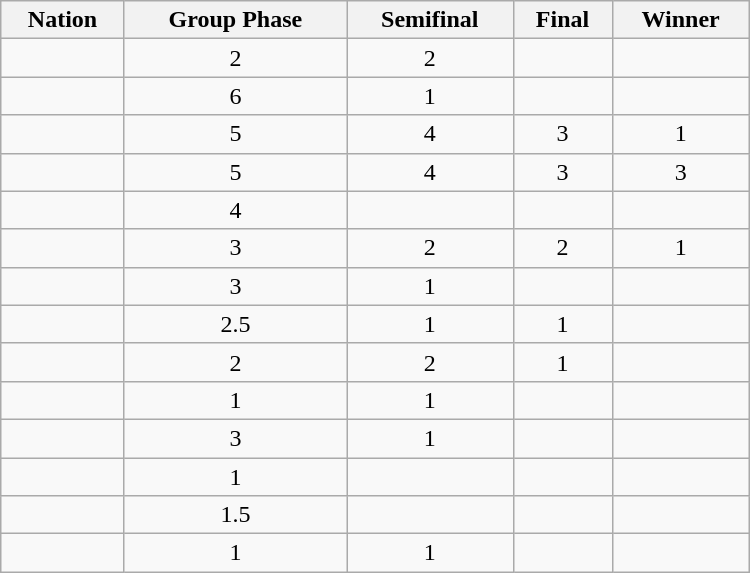<table class="wikitable sortable" style="text-align: center; width:500px ">
<tr>
<th>Nation</th>
<th>Group Phase</th>
<th>Semifinal</th>
<th>Final</th>
<th>Winner</th>
</tr>
<tr>
<td align=left></td>
<td>2</td>
<td>2</td>
<td></td>
<td></td>
</tr>
<tr>
<td align=left></td>
<td>6</td>
<td>1</td>
<td></td>
<td></td>
</tr>
<tr>
<td align=left></td>
<td>5</td>
<td>4</td>
<td>3</td>
<td>1</td>
</tr>
<tr>
<td align=left></td>
<td>5</td>
<td>4</td>
<td>3</td>
<td>3</td>
</tr>
<tr>
<td align=left></td>
<td>4</td>
<td></td>
<td></td>
<td></td>
</tr>
<tr>
<td align=left></td>
<td>3</td>
<td>2</td>
<td>2</td>
<td>1</td>
</tr>
<tr>
<td align=left></td>
<td>3</td>
<td>1</td>
<td></td>
<td></td>
</tr>
<tr>
<td align=left></td>
<td>2.5</td>
<td>1</td>
<td>1</td>
<td></td>
</tr>
<tr>
<td align=left></td>
<td>2</td>
<td>2</td>
<td>1</td>
<td></td>
</tr>
<tr>
<td align=left></td>
<td>1</td>
<td>1</td>
<td></td>
<td></td>
</tr>
<tr>
<td align=left></td>
<td>3</td>
<td>1</td>
<td></td>
<td></td>
</tr>
<tr>
<td align=left></td>
<td>1</td>
<td></td>
<td></td>
<td></td>
</tr>
<tr>
<td align=left></td>
<td>1.5</td>
<td></td>
<td></td>
<td></td>
</tr>
<tr>
<td align=left></td>
<td>1</td>
<td>1</td>
<td></td>
<td></td>
</tr>
</table>
